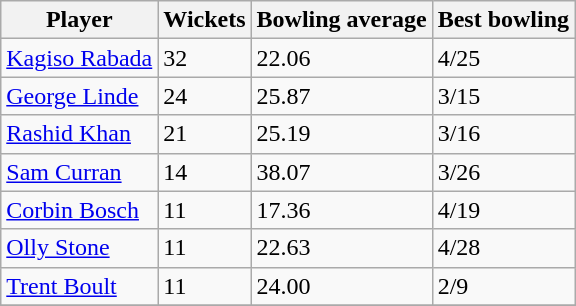<table class="wikitable">
<tr>
<th>Player</th>
<th>Wickets</th>
<th>Bowling average</th>
<th>Best bowling</th>
</tr>
<tr>
<td><a href='#'>Kagiso Rabada</a></td>
<td>32</td>
<td>22.06</td>
<td>4/25</td>
</tr>
<tr>
<td><a href='#'>George Linde</a></td>
<td>24</td>
<td>25.87</td>
<td>3/15</td>
</tr>
<tr>
<td><a href='#'>Rashid Khan</a></td>
<td>21</td>
<td>25.19</td>
<td>3/16</td>
</tr>
<tr>
<td><a href='#'>Sam Curran</a></td>
<td>14</td>
<td>38.07</td>
<td>3/26</td>
</tr>
<tr>
<td><a href='#'>Corbin Bosch</a></td>
<td>11</td>
<td>17.36</td>
<td>4/19</td>
</tr>
<tr>
<td><a href='#'>Olly Stone</a></td>
<td>11</td>
<td>22.63</td>
<td>4/28</td>
</tr>
<tr>
<td><a href='#'>Trent Boult</a></td>
<td>11</td>
<td>24.00</td>
<td>2/9</td>
</tr>
<tr>
</tr>
</table>
